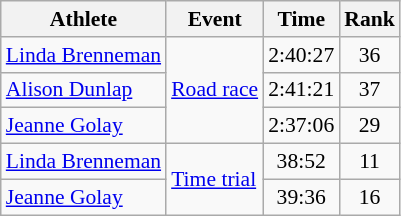<table class=wikitable style=font-size:90%;text-align:center>
<tr>
<th>Athlete</th>
<th>Event</th>
<th>Time</th>
<th>Rank</th>
</tr>
<tr>
<td align=left><a href='#'>Linda Brenneman</a></td>
<td align=left rowspan=3><a href='#'>Road race</a></td>
<td>2:40:27</td>
<td>36</td>
</tr>
<tr>
<td align=left><a href='#'>Alison Dunlap</a></td>
<td>2:41:21</td>
<td>37</td>
</tr>
<tr>
<td align=left><a href='#'>Jeanne Golay</a></td>
<td>2:37:06</td>
<td>29</td>
</tr>
<tr>
<td align=left><a href='#'>Linda Brenneman</a></td>
<td align=left rowspan=2><a href='#'>Time trial</a></td>
<td>38:52</td>
<td>11</td>
</tr>
<tr>
<td align=left><a href='#'>Jeanne Golay</a></td>
<td>39:36</td>
<td>16</td>
</tr>
</table>
